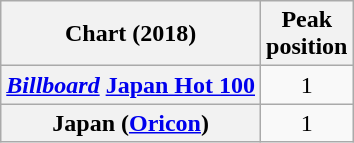<table class="wikitable plainrowheaders">
<tr>
<th align="center">Chart (2018)</th>
<th align="center">Peak<br>position</th>
</tr>
<tr>
<th scope="row"><em><a href='#'>Billboard</a></em> <a href='#'>Japan Hot 100</a></th>
<td align="center">1</td>
</tr>
<tr>
<th scope="row">Japan (<a href='#'>Oricon</a>)</th>
<td align="center">1</td>
</tr>
</table>
